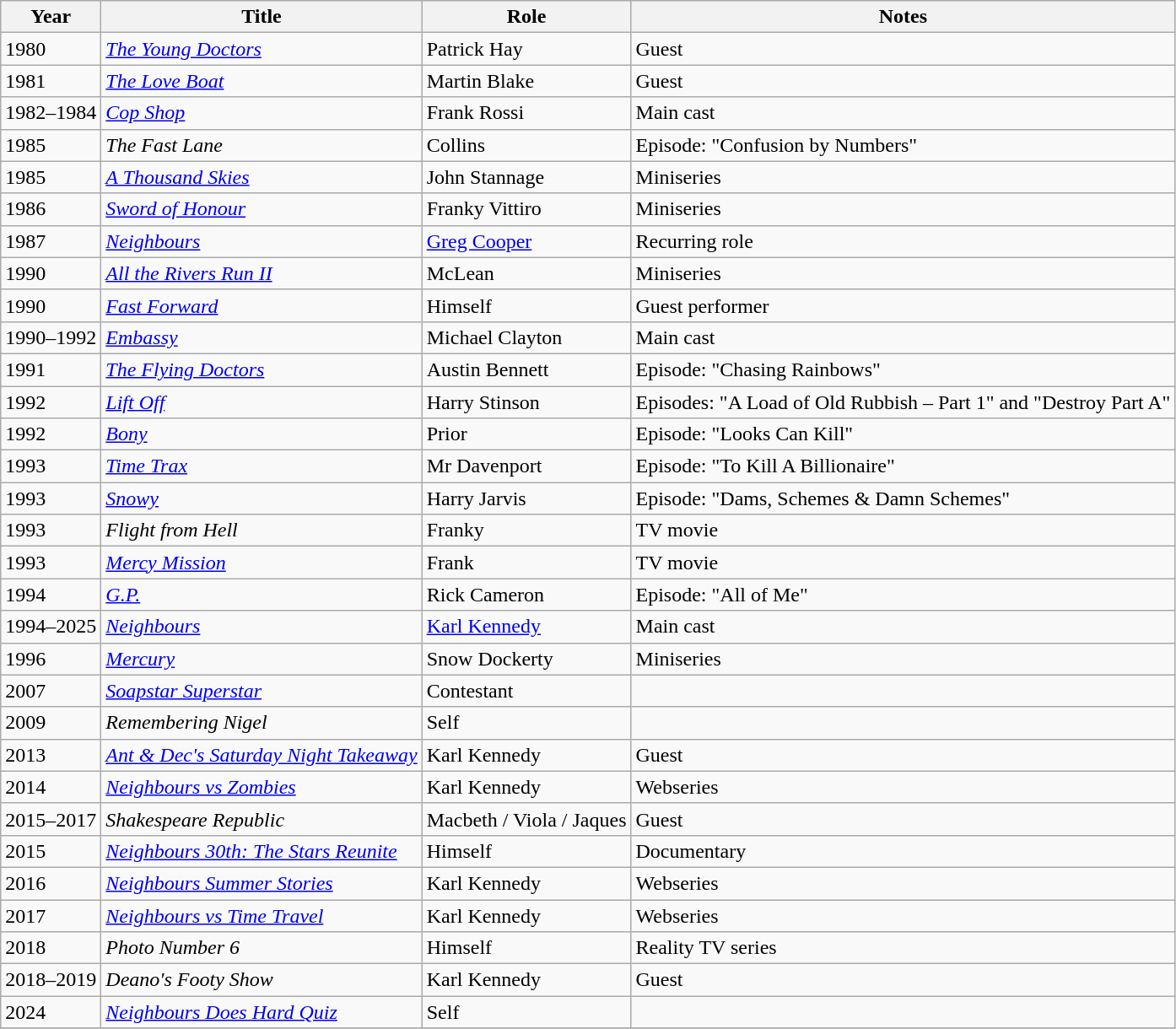<table class="wikitable">
<tr>
<th>Year</th>
<th>Title</th>
<th>Role</th>
<th>Notes</th>
</tr>
<tr>
<td>1980</td>
<td><em><a href='#'>The Young Doctors</a></em></td>
<td>Patrick Hay</td>
<td>Guest</td>
</tr>
<tr>
<td>1981</td>
<td><em><a href='#'>The Love Boat</a></em></td>
<td>Martin Blake</td>
<td>Guest</td>
</tr>
<tr>
<td>1982–1984</td>
<td><em><a href='#'>Cop Shop</a></em></td>
<td>Frank Rossi</td>
<td>Main cast</td>
</tr>
<tr>
<td>1985</td>
<td><em>The Fast Lane</em></td>
<td>Collins</td>
<td>Episode: "Confusion by Numbers"</td>
</tr>
<tr>
<td>1985</td>
<td><em><a href='#'>A Thousand Skies</a></em></td>
<td>John Stannage</td>
<td>Miniseries</td>
</tr>
<tr>
<td>1986</td>
<td><em><a href='#'>Sword of Honour</a></em></td>
<td>Franky Vittiro</td>
<td>Miniseries</td>
</tr>
<tr>
<td>1987</td>
<td><em><a href='#'>Neighbours</a></em></td>
<td><a href='#'>Greg Cooper</a></td>
<td>Recurring role</td>
</tr>
<tr>
<td>1990</td>
<td><em><a href='#'>All the Rivers Run II</a></em></td>
<td>McLean</td>
<td>Miniseries</td>
</tr>
<tr>
<td>1990</td>
<td><em><a href='#'>Fast Forward</a></em></td>
<td>Himself</td>
<td>Guest performer</td>
</tr>
<tr>
<td>1990–1992</td>
<td><em><a href='#'>Embassy</a></em></td>
<td>Michael Clayton</td>
<td>Main cast</td>
</tr>
<tr>
<td>1991</td>
<td><em><a href='#'>The Flying Doctors</a></em></td>
<td>Austin Bennett</td>
<td>Episode: "Chasing Rainbows"</td>
</tr>
<tr>
<td>1992</td>
<td><em><a href='#'>Lift Off</a></em></td>
<td>Harry Stinson</td>
<td>Episodes: "A Load of Old Rubbish – Part 1" and "Destroy Part A"</td>
</tr>
<tr>
<td>1992</td>
<td><em><a href='#'>Bony</a></em></td>
<td>Prior</td>
<td>Episode: "Looks Can Kill"</td>
</tr>
<tr>
<td>1993</td>
<td><em><a href='#'>Time Trax</a></em></td>
<td>Mr Davenport</td>
<td>Episode: "To Kill A Billionaire"</td>
</tr>
<tr>
<td>1993</td>
<td><em><a href='#'>Snowy</a></em></td>
<td>Harry Jarvis</td>
<td>Episode: "Dams, Schemes & Damn Schemes"</td>
</tr>
<tr>
<td>1993</td>
<td><em>Flight from Hell</em></td>
<td>Franky</td>
<td>TV movie</td>
</tr>
<tr>
<td>1993</td>
<td><em><a href='#'>Mercy Mission</a></em></td>
<td>Frank</td>
<td>TV movie</td>
</tr>
<tr>
<td>1994</td>
<td><em><a href='#'>G.P.</a></em></td>
<td>Rick Cameron</td>
<td>Episode: "All of Me"</td>
</tr>
<tr>
<td>1994–2025</td>
<td><em><a href='#'>Neighbours</a></em></td>
<td><a href='#'>Karl Kennedy</a></td>
<td>Main cast</td>
</tr>
<tr>
<td>1996</td>
<td><em><a href='#'>Mercury</a></em></td>
<td>Snow Dockerty</td>
<td>Miniseries</td>
</tr>
<tr>
<td>2007</td>
<td><em><a href='#'>Soapstar Superstar</a></em></td>
<td>Contestant</td>
<td></td>
</tr>
<tr>
<td>2009</td>
<td><em>Remembering Nigel</em></td>
<td>Self</td>
<td></td>
</tr>
<tr>
<td>2013</td>
<td><em><a href='#'>Ant & Dec's Saturday Night Takeaway</a></em></td>
<td>Karl Kennedy</td>
<td>Guest</td>
</tr>
<tr>
<td>2014</td>
<td><em><a href='#'>Neighbours vs Zombies</a></em></td>
<td>Karl Kennedy</td>
<td>Webseries</td>
</tr>
<tr>
<td>2015–2017</td>
<td><em>Shakespeare Republic</em></td>
<td>Macbeth / Viola / Jaques</td>
<td>Guest</td>
</tr>
<tr>
<td>2015</td>
<td><em><a href='#'>Neighbours 30th: The Stars Reunite</a></em></td>
<td>Himself</td>
<td>Documentary</td>
</tr>
<tr>
<td>2016</td>
<td><em><a href='#'>Neighbours Summer Stories</a></em></td>
<td>Karl Kennedy</td>
<td>Webseries</td>
</tr>
<tr>
<td>2017</td>
<td><em><a href='#'>Neighbours vs Time Travel</a></em></td>
<td>Karl Kennedy</td>
<td>Webseries</td>
</tr>
<tr>
<td>2018</td>
<td><em>Photo Number 6</em></td>
<td>Himself</td>
<td>Reality TV series</td>
</tr>
<tr>
<td>2018–2019</td>
<td><em>Deano's Footy Show</em></td>
<td>Karl Kennedy</td>
<td>Guest</td>
</tr>
<tr>
<td>2024</td>
<td><em><a href='#'>Neighbours Does Hard Quiz</a></em></td>
<td>Self</td>
<td></td>
</tr>
<tr>
</tr>
</table>
